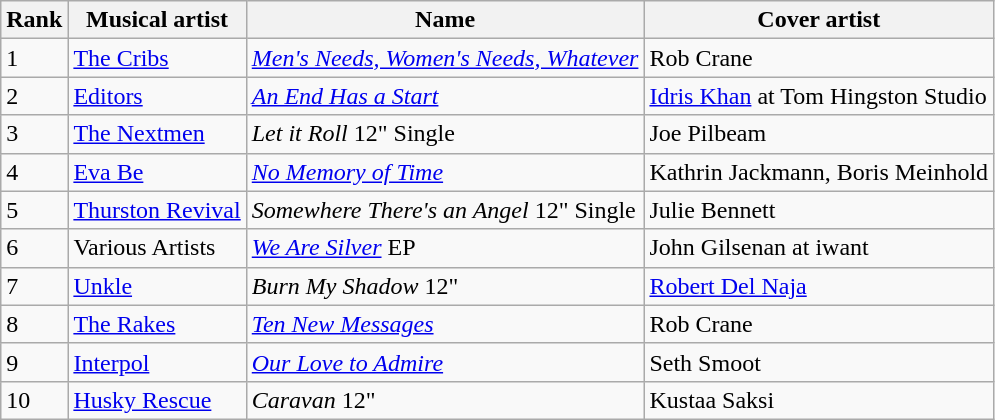<table class=wikitable>
<tr>
<th>Rank</th>
<th>Musical artist</th>
<th>Name</th>
<th>Cover artist</th>
</tr>
<tr>
<td>1</td>
<td><a href='#'>The Cribs</a></td>
<td><em><a href='#'>Men's Needs, Women's Needs, Whatever</a></em></td>
<td>Rob Crane</td>
</tr>
<tr>
<td>2</td>
<td><a href='#'>Editors</a></td>
<td><em><a href='#'>An End Has a Start</a></em></td>
<td><a href='#'>Idris Khan</a> at Tom Hingston Studio</td>
</tr>
<tr>
<td>3</td>
<td><a href='#'>The Nextmen</a></td>
<td><em>Let it Roll</em> 12" Single</td>
<td>Joe Pilbeam</td>
</tr>
<tr>
<td>4</td>
<td><a href='#'>Eva Be</a></td>
<td><em><a href='#'>No Memory of Time</a></em></td>
<td>Kathrin Jackmann, Boris Meinhold</td>
</tr>
<tr>
<td>5</td>
<td><a href='#'>Thurston Revival</a></td>
<td><em>Somewhere There's an Angel</em> 12" Single</td>
<td>Julie Bennett</td>
</tr>
<tr>
<td>6</td>
<td>Various Artists</td>
<td><em><a href='#'>We Are Silver</a></em> EP</td>
<td>John Gilsenan at iwant</td>
</tr>
<tr>
<td>7</td>
<td><a href='#'>Unkle</a></td>
<td><em>Burn My Shadow</em> 12"</td>
<td><a href='#'>Robert Del Naja</a></td>
</tr>
<tr>
<td>8</td>
<td><a href='#'>The Rakes</a></td>
<td><em><a href='#'>Ten New Messages</a></em></td>
<td>Rob Crane</td>
</tr>
<tr>
<td>9</td>
<td><a href='#'>Interpol</a></td>
<td><em><a href='#'>Our Love to Admire</a></em></td>
<td>Seth Smoot</td>
</tr>
<tr>
<td>10</td>
<td><a href='#'>Husky Rescue</a></td>
<td><em>Caravan</em> 12"</td>
<td>Kustaa Saksi</td>
</tr>
</table>
